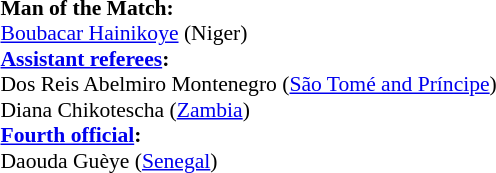<table style="width:100%; font-size:90%;">
<tr>
<td><br><strong>Man of the Match:</strong>
<br><a href='#'>Boubacar Hainikoye</a> (Niger)<br><strong><a href='#'>Assistant referees</a>:</strong>
<br>Dos Reis Abelmiro Montenegro (<a href='#'>São Tomé and Príncipe</a>)
<br>Diana Chikotescha (<a href='#'>Zambia</a>)
<br><strong><a href='#'>Fourth official</a>:</strong>
<br>Daouda Guèye (<a href='#'>Senegal</a>)</td>
</tr>
</table>
